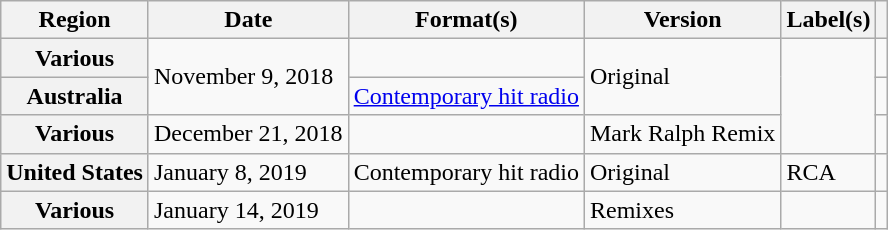<table class="wikitable plainrowheaders">
<tr>
<th scope="col">Region</th>
<th scope="col">Date</th>
<th scope="col">Format(s)</th>
<th scope="col">Version</th>
<th scope="col">Label(s)</th>
<th scope="col"></th>
</tr>
<tr>
<th scope="row">Various</th>
<td rowspan=2>November 9, 2018</td>
<td></td>
<td rowspan=2>Original</td>
<td rowspan=3></td>
<td style="text-align:center;"></td>
</tr>
<tr>
<th scope="row">Australia</th>
<td><a href='#'>Contemporary hit radio</a></td>
<td style="text-align:center;"></td>
</tr>
<tr>
<th scope="row">Various</th>
<td>December 21, 2018</td>
<td></td>
<td>Mark Ralph Remix</td>
<td style="text-align:center;"></td>
</tr>
<tr>
<th scope="row">United States</th>
<td>January 8, 2019</td>
<td>Contemporary hit radio</td>
<td>Original</td>
<td>RCA</td>
<td style="text-align:center;"></td>
</tr>
<tr>
<th scope="row">Various</th>
<td>January 14, 2019</td>
<td></td>
<td>Remixes</td>
<td></td>
<td style="text-align:center;"></td>
</tr>
</table>
